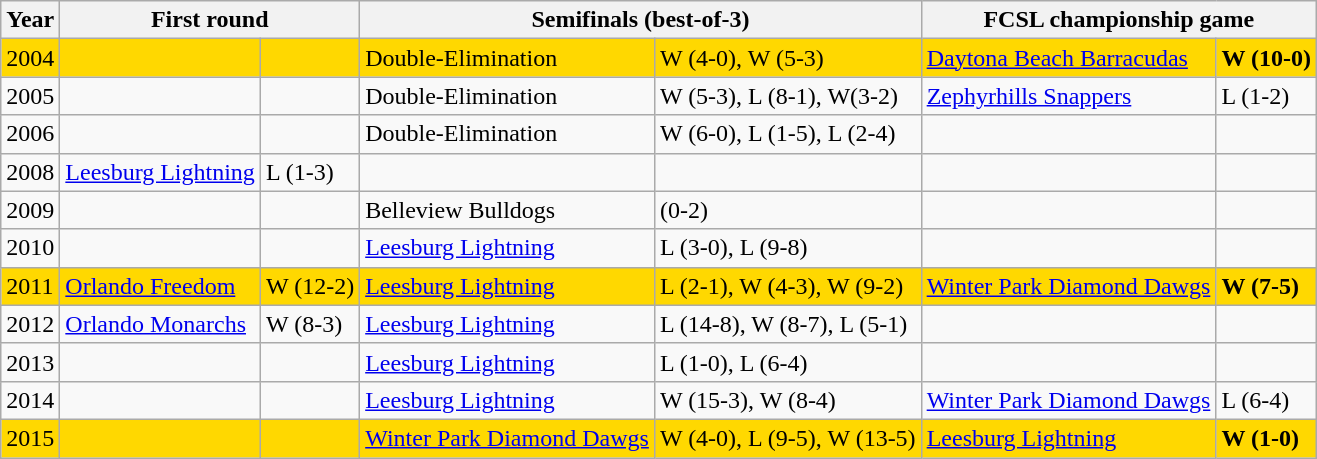<table class="wikitable">
<tr>
<th>Year</th>
<th colspan=2>First round</th>
<th colspan=2>Semifinals (best-of-3)</th>
<th colspan=2>FCSL championship game</th>
</tr>
<tr bgcolor="#FFD800">
<td>2004</td>
<td></td>
<td></td>
<td>Double-Elimination</td>
<td>W (4-0), W (5-3)</td>
<td><a href='#'>Daytona Beach Barracudas</a></td>
<td><strong>W (10-0)</strong></td>
</tr>
<tr>
<td>2005</td>
<td></td>
<td></td>
<td>Double-Elimination</td>
<td>W (5-3), L (8-1), W(3-2)</td>
<td><a href='#'>Zephyrhills Snappers</a></td>
<td>L (1-2)</td>
</tr>
<tr>
<td>2006</td>
<td></td>
<td></td>
<td>Double-Elimination</td>
<td>W (6-0), L (1-5), L (2-4)</td>
<td></td>
<td></td>
</tr>
<tr>
<td>2008</td>
<td><a href='#'>Leesburg Lightning</a></td>
<td>L (1-3)</td>
<td></td>
<td></td>
<td></td>
<td></td>
</tr>
<tr>
<td>2009</td>
<td></td>
<td></td>
<td>Belleview Bulldogs</td>
<td>(0-2)</td>
<td></td>
<td></td>
</tr>
<tr>
<td>2010</td>
<td></td>
<td></td>
<td><a href='#'>Leesburg Lightning</a></td>
<td>L (3-0), L (9-8)</td>
<td></td>
<td></td>
</tr>
<tr bgcolor="#FFD800">
<td>2011</td>
<td><a href='#'>Orlando Freedom</a></td>
<td>W (12-2)</td>
<td><a href='#'>Leesburg Lightning</a></td>
<td>L (2-1), W (4-3), W (9-2)</td>
<td><a href='#'>Winter Park Diamond Dawgs</a></td>
<td><strong>W (7-5)</strong></td>
</tr>
<tr>
<td>2012</td>
<td><a href='#'>Orlando Monarchs</a></td>
<td>W (8-3)</td>
<td><a href='#'>Leesburg Lightning</a></td>
<td>L (14-8), W (8-7), L (5-1)</td>
<td></td>
<td></td>
</tr>
<tr>
<td>2013</td>
<td></td>
<td></td>
<td><a href='#'>Leesburg Lightning</a></td>
<td>L (1-0), L (6-4)</td>
<td></td>
<td></td>
</tr>
<tr>
<td>2014</td>
<td></td>
<td></td>
<td><a href='#'>Leesburg Lightning</a></td>
<td>W (15-3), W (8-4)</td>
<td><a href='#'>Winter Park Diamond Dawgs</a></td>
<td>L (6-4)</td>
</tr>
<tr bgcolor="#FFD800">
<td>2015</td>
<td></td>
<td></td>
<td><a href='#'>Winter Park Diamond Dawgs</a></td>
<td>W (4-0), L (9-5), W (13-5)</td>
<td><a href='#'>Leesburg Lightning</a></td>
<td><strong>W (1-0)</strong></td>
</tr>
</table>
